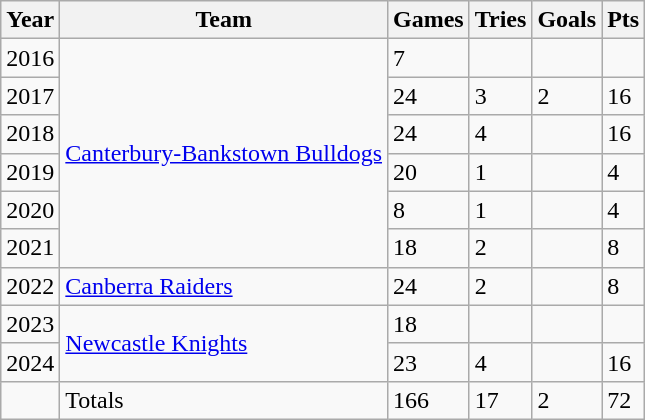<table class="wikitable">
<tr>
<th>Year</th>
<th>Team</th>
<th>Games</th>
<th>Tries</th>
<th>Goals</th>
<th>Pts</th>
</tr>
<tr>
<td>2016</td>
<td rowspan="6">  <a href='#'>Canterbury-Bankstown Bulldogs</a></td>
<td>7</td>
<td></td>
<td></td>
<td></td>
</tr>
<tr>
<td>2017</td>
<td>24</td>
<td>3</td>
<td>2</td>
<td>16</td>
</tr>
<tr>
<td>2018</td>
<td>24</td>
<td>4</td>
<td></td>
<td>16</td>
</tr>
<tr>
<td>2019</td>
<td>20</td>
<td>1</td>
<td></td>
<td>4</td>
</tr>
<tr>
<td>2020</td>
<td>8</td>
<td>1</td>
<td></td>
<td>4</td>
</tr>
<tr>
<td>2021</td>
<td>18</td>
<td>2</td>
<td></td>
<td>8</td>
</tr>
<tr>
<td>2022</td>
<td>  <a href='#'>Canberra Raiders</a></td>
<td>24</td>
<td>2</td>
<td></td>
<td>8</td>
</tr>
<tr>
<td>2023</td>
<td rowspan="2">  <a href='#'>Newcastle Knights</a></td>
<td>18</td>
<td></td>
<td></td>
<td></td>
</tr>
<tr>
<td>2024</td>
<td>23</td>
<td>4</td>
<td></td>
<td>16</td>
</tr>
<tr>
<td></td>
<td>Totals</td>
<td>166</td>
<td>17</td>
<td>2</td>
<td>72</td>
</tr>
</table>
